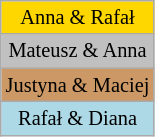<table class="wikitable" style="font-size:85%; text-align:center">
<tr bgcolor="gold">
<td>Anna & Rafał</td>
</tr>
<tr bgcolor="silver">
<td>Mateusz & Anna</td>
</tr>
<tr bgcolor="#cc9966">
<td>Justyna & Maciej</td>
</tr>
<tr style="background:lightblue;">
<td>Rafał & Diana</td>
</tr>
</table>
